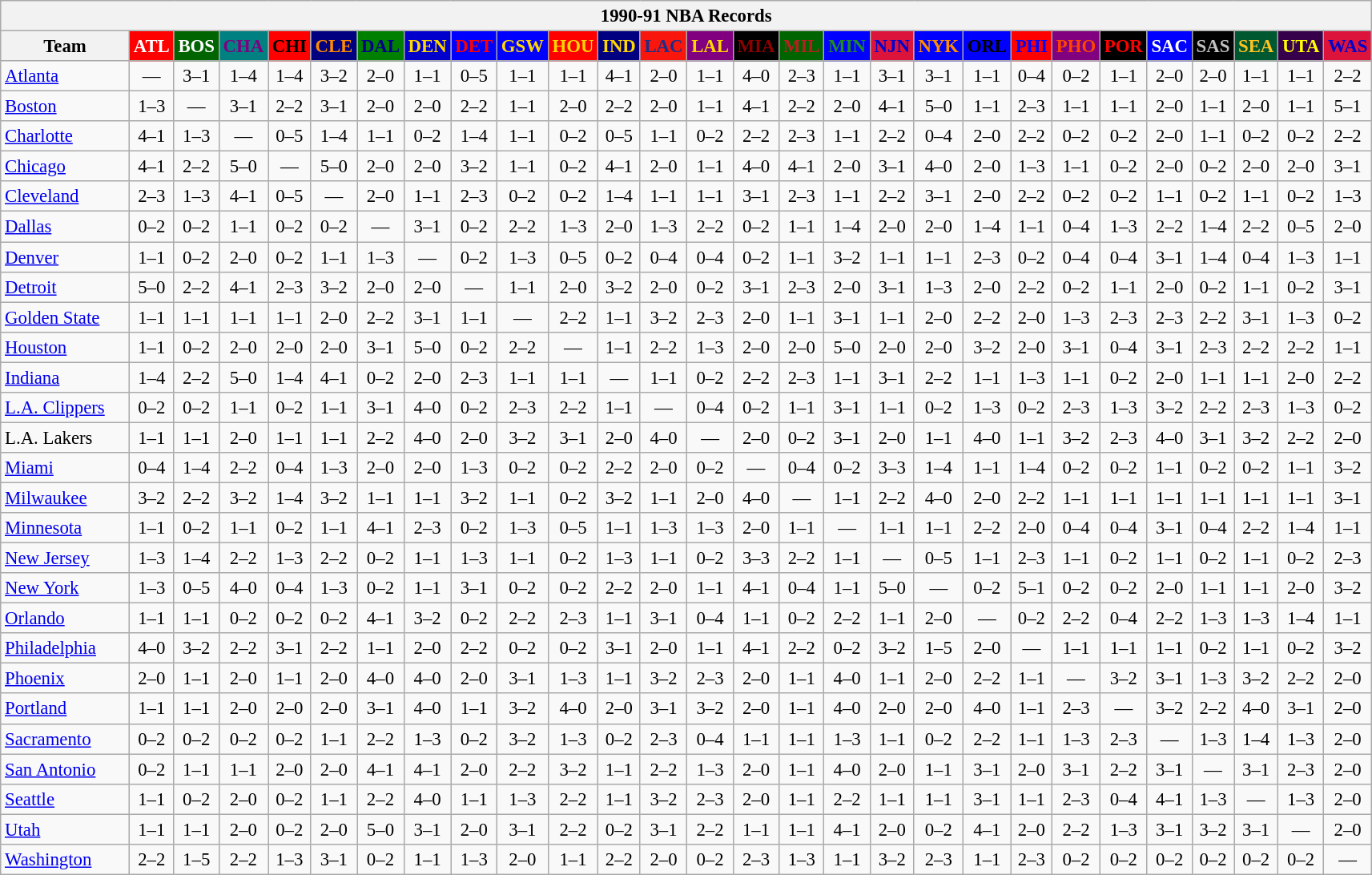<table class="wikitable" style="font-size:95%; text-align:center;">
<tr>
<th colspan=28>1990-91 NBA Records</th>
</tr>
<tr>
<th width=100>Team</th>
<th style="background:#FF0000;color:#FFFFFF;width=35">ATL</th>
<th style="background:#006400;color:#FFFFFF;width=35">BOS</th>
<th style="background:#008080;color:#800080;width=35">CHA</th>
<th style="background:#FF0000;color:#000000;width=35">CHI</th>
<th style="background:#000080;color:#FF8C00;width=35">CLE</th>
<th style="background:#008000;color:#00008B;width=35">DAL</th>
<th style="background:#0000CD;color:#FFD700;width=35">DEN</th>
<th style="background:#0000FF;color:#FF0000;width=35">DET</th>
<th style="background:#0000FF;color:#FFD700;width=35">GSW</th>
<th style="background:#FF0000;color:#FFD700;width=35">HOU</th>
<th style="background:#000080;color:#FFD700;width=35">IND</th>
<th style="background:#F9160D;color:#1A2E8B;width=35">LAC</th>
<th style="background:#800080;color:#FFD700;width=35">LAL</th>
<th style="background:#000000;color:#8B0000;width=35">MIA</th>
<th style="background:#006400;color:#B22222;width=35">MIL</th>
<th style="background:#0000FF;color:#228B22;width=35">MIN</th>
<th style="background:#DC143C;color:#0000CD;width=35">NJN</th>
<th style="background:#0000FF;color:#FF8C00;width=35">NYK</th>
<th style="background:#0000FF;color:#000000;width=35">ORL</th>
<th style="background:#FF0000;color:#0000FF;width=35">PHI</th>
<th style="background:#800080;color:#FF4500;width=35">PHO</th>
<th style="background:#000000;color:#FF0000;width=35">POR</th>
<th style="background:#0000FF;color:#FFFFFF;width=35">SAC</th>
<th style="background:#000000;color:#C0C0C0;width=35">SAS</th>
<th style="background:#005831;color:#FFC322;width=35">SEA</th>
<th style="background:#36004A;color:#FFFF00;width=35">UTA</th>
<th style="background:#DC143C;color:#0000CD;width=35">WAS</th>
</tr>
<tr>
<td style="text-align:left;"><a href='#'>Atlanta</a></td>
<td>—</td>
<td>3–1</td>
<td>1–4</td>
<td>1–4</td>
<td>3–2</td>
<td>2–0</td>
<td>1–1</td>
<td>0–5</td>
<td>1–1</td>
<td>1–1</td>
<td>4–1</td>
<td>2–0</td>
<td>1–1</td>
<td>4–0</td>
<td>2–3</td>
<td>1–1</td>
<td>3–1</td>
<td>3–1</td>
<td>1–1</td>
<td>0–4</td>
<td>0–2</td>
<td>1–1</td>
<td>2–0</td>
<td>2–0</td>
<td>1–1</td>
<td>1–1</td>
<td>2–2</td>
</tr>
<tr>
<td style="text-align:left;"><a href='#'>Boston</a></td>
<td>1–3</td>
<td>—</td>
<td>3–1</td>
<td>2–2</td>
<td>3–1</td>
<td>2–0</td>
<td>2–0</td>
<td>2–2</td>
<td>1–1</td>
<td>2–0</td>
<td>2–2</td>
<td>2–0</td>
<td>1–1</td>
<td>4–1</td>
<td>2–2</td>
<td>2–0</td>
<td>4–1</td>
<td>5–0</td>
<td>1–1</td>
<td>2–3</td>
<td>1–1</td>
<td>1–1</td>
<td>2–0</td>
<td>1–1</td>
<td>2–0</td>
<td>1–1</td>
<td>5–1</td>
</tr>
<tr>
<td style="text-align:left;"><a href='#'>Charlotte</a></td>
<td>4–1</td>
<td>1–3</td>
<td>—</td>
<td>0–5</td>
<td>1–4</td>
<td>1–1</td>
<td>0–2</td>
<td>1–4</td>
<td>1–1</td>
<td>0–2</td>
<td>0–5</td>
<td>1–1</td>
<td>0–2</td>
<td>2–2</td>
<td>2–3</td>
<td>1–1</td>
<td>2–2</td>
<td>0–4</td>
<td>2–0</td>
<td>2–2</td>
<td>0–2</td>
<td>0–2</td>
<td>2–0</td>
<td>1–1</td>
<td>0–2</td>
<td>0–2</td>
<td>2–2</td>
</tr>
<tr>
<td style="text-align:left;"><a href='#'>Chicago</a></td>
<td>4–1</td>
<td>2–2</td>
<td>5–0</td>
<td>—</td>
<td>5–0</td>
<td>2–0</td>
<td>2–0</td>
<td>3–2</td>
<td>1–1</td>
<td>0–2</td>
<td>4–1</td>
<td>2–0</td>
<td>1–1</td>
<td>4–0</td>
<td>4–1</td>
<td>2–0</td>
<td>3–1</td>
<td>4–0</td>
<td>2–0</td>
<td>1–3</td>
<td>1–1</td>
<td>0–2</td>
<td>2–0</td>
<td>0–2</td>
<td>2–0</td>
<td>2–0</td>
<td>3–1</td>
</tr>
<tr>
<td style="text-align:left;"><a href='#'>Cleveland</a></td>
<td>2–3</td>
<td>1–3</td>
<td>4–1</td>
<td>0–5</td>
<td>—</td>
<td>2–0</td>
<td>1–1</td>
<td>2–3</td>
<td>0–2</td>
<td>0–2</td>
<td>1–4</td>
<td>1–1</td>
<td>1–1</td>
<td>3–1</td>
<td>2–3</td>
<td>1–1</td>
<td>2–2</td>
<td>3–1</td>
<td>2–0</td>
<td>2–2</td>
<td>0–2</td>
<td>0–2</td>
<td>1–1</td>
<td>0–2</td>
<td>1–1</td>
<td>0–2</td>
<td>1–3</td>
</tr>
<tr>
<td style="text-align:left;"><a href='#'>Dallas</a></td>
<td>0–2</td>
<td>0–2</td>
<td>1–1</td>
<td>0–2</td>
<td>0–2</td>
<td>—</td>
<td>3–1</td>
<td>0–2</td>
<td>2–2</td>
<td>1–3</td>
<td>2–0</td>
<td>1–3</td>
<td>2–2</td>
<td>0–2</td>
<td>1–1</td>
<td>1–4</td>
<td>2–0</td>
<td>2–0</td>
<td>1–4</td>
<td>1–1</td>
<td>0–4</td>
<td>1–3</td>
<td>2–2</td>
<td>1–4</td>
<td>2–2</td>
<td>0–5</td>
<td>2–0</td>
</tr>
<tr>
<td style="text-align:left;"><a href='#'>Denver</a></td>
<td>1–1</td>
<td>0–2</td>
<td>2–0</td>
<td>0–2</td>
<td>1–1</td>
<td>1–3</td>
<td>—</td>
<td>0–2</td>
<td>1–3</td>
<td>0–5</td>
<td>0–2</td>
<td>0–4</td>
<td>0–4</td>
<td>0–2</td>
<td>1–1</td>
<td>3–2</td>
<td>1–1</td>
<td>1–1</td>
<td>2–3</td>
<td>0–2</td>
<td>0–4</td>
<td>0–4</td>
<td>3–1</td>
<td>1–4</td>
<td>0–4</td>
<td>1–3</td>
<td>1–1</td>
</tr>
<tr>
<td style="text-align:left;"><a href='#'>Detroit</a></td>
<td>5–0</td>
<td>2–2</td>
<td>4–1</td>
<td>2–3</td>
<td>3–2</td>
<td>2–0</td>
<td>2–0</td>
<td>—</td>
<td>1–1</td>
<td>2–0</td>
<td>3–2</td>
<td>2–0</td>
<td>0–2</td>
<td>3–1</td>
<td>2–3</td>
<td>2–0</td>
<td>3–1</td>
<td>1–3</td>
<td>2–0</td>
<td>2–2</td>
<td>0–2</td>
<td>1–1</td>
<td>2–0</td>
<td>0–2</td>
<td>1–1</td>
<td>0–2</td>
<td>3–1</td>
</tr>
<tr>
<td style="text-align:left;"><a href='#'>Golden State</a></td>
<td>1–1</td>
<td>1–1</td>
<td>1–1</td>
<td>1–1</td>
<td>2–0</td>
<td>2–2</td>
<td>3–1</td>
<td>1–1</td>
<td>—</td>
<td>2–2</td>
<td>1–1</td>
<td>3–2</td>
<td>2–3</td>
<td>2–0</td>
<td>1–1</td>
<td>3–1</td>
<td>1–1</td>
<td>2–0</td>
<td>2–2</td>
<td>2–0</td>
<td>1–3</td>
<td>2–3</td>
<td>2–3</td>
<td>2–2</td>
<td>3–1</td>
<td>1–3</td>
<td>0–2</td>
</tr>
<tr>
<td style="text-align:left;"><a href='#'>Houston</a></td>
<td>1–1</td>
<td>0–2</td>
<td>2–0</td>
<td>2–0</td>
<td>2–0</td>
<td>3–1</td>
<td>5–0</td>
<td>0–2</td>
<td>2–2</td>
<td>—</td>
<td>1–1</td>
<td>2–2</td>
<td>1–3</td>
<td>2–0</td>
<td>2–0</td>
<td>5–0</td>
<td>2–0</td>
<td>2–0</td>
<td>3–2</td>
<td>2–0</td>
<td>3–1</td>
<td>0–4</td>
<td>3–1</td>
<td>2–3</td>
<td>2–2</td>
<td>2–2</td>
<td>1–1</td>
</tr>
<tr>
<td style="text-align:left;"><a href='#'>Indiana</a></td>
<td>1–4</td>
<td>2–2</td>
<td>5–0</td>
<td>1–4</td>
<td>4–1</td>
<td>0–2</td>
<td>2–0</td>
<td>2–3</td>
<td>1–1</td>
<td>1–1</td>
<td>—</td>
<td>1–1</td>
<td>0–2</td>
<td>2–2</td>
<td>2–3</td>
<td>1–1</td>
<td>3–1</td>
<td>2–2</td>
<td>1–1</td>
<td>1–3</td>
<td>1–1</td>
<td>0–2</td>
<td>2–0</td>
<td>1–1</td>
<td>1–1</td>
<td>2–0</td>
<td>2–2</td>
</tr>
<tr>
<td style="text-align:left;"><a href='#'>L.A. Clippers</a></td>
<td>0–2</td>
<td>0–2</td>
<td>1–1</td>
<td>0–2</td>
<td>1–1</td>
<td>3–1</td>
<td>4–0</td>
<td>0–2</td>
<td>2–3</td>
<td>2–2</td>
<td>1–1</td>
<td>—</td>
<td>0–4</td>
<td>0–2</td>
<td>1–1</td>
<td>3–1</td>
<td>1–1</td>
<td>0–2</td>
<td>1–3</td>
<td>0–2</td>
<td>2–3</td>
<td>1–3</td>
<td>3–2</td>
<td>2–2</td>
<td>2–3</td>
<td>1–3</td>
<td>0–2</td>
</tr>
<tr>
<td style="text-align:left;">L.A. Lakers</td>
<td>1–1</td>
<td>1–1</td>
<td>2–0</td>
<td>1–1</td>
<td>1–1</td>
<td>2–2</td>
<td>4–0</td>
<td>2–0</td>
<td>3–2</td>
<td>3–1</td>
<td>2–0</td>
<td>4–0</td>
<td>—</td>
<td>2–0</td>
<td>0–2</td>
<td>3–1</td>
<td>2–0</td>
<td>1–1</td>
<td>4–0</td>
<td>1–1</td>
<td>3–2</td>
<td>2–3</td>
<td>4–0</td>
<td>3–1</td>
<td>3–2</td>
<td>2–2</td>
<td>2–0</td>
</tr>
<tr>
<td style="text-align:left;"><a href='#'>Miami</a></td>
<td>0–4</td>
<td>1–4</td>
<td>2–2</td>
<td>0–4</td>
<td>1–3</td>
<td>2–0</td>
<td>2–0</td>
<td>1–3</td>
<td>0–2</td>
<td>0–2</td>
<td>2–2</td>
<td>2–0</td>
<td>0–2</td>
<td>—</td>
<td>0–4</td>
<td>0–2</td>
<td>3–3</td>
<td>1–4</td>
<td>1–1</td>
<td>1–4</td>
<td>0–2</td>
<td>0–2</td>
<td>1–1</td>
<td>0–2</td>
<td>0–2</td>
<td>1–1</td>
<td>3–2</td>
</tr>
<tr>
<td style="text-align:left;"><a href='#'>Milwaukee</a></td>
<td>3–2</td>
<td>2–2</td>
<td>3–2</td>
<td>1–4</td>
<td>3–2</td>
<td>1–1</td>
<td>1–1</td>
<td>3–2</td>
<td>1–1</td>
<td>0–2</td>
<td>3–2</td>
<td>1–1</td>
<td>2–0</td>
<td>4–0</td>
<td>—</td>
<td>1–1</td>
<td>2–2</td>
<td>4–0</td>
<td>2–0</td>
<td>2–2</td>
<td>1–1</td>
<td>1–1</td>
<td>1–1</td>
<td>1–1</td>
<td>1–1</td>
<td>1–1</td>
<td>3–1</td>
</tr>
<tr>
<td style="text-align:left;"><a href='#'>Minnesota</a></td>
<td>1–1</td>
<td>0–2</td>
<td>1–1</td>
<td>0–2</td>
<td>1–1</td>
<td>4–1</td>
<td>2–3</td>
<td>0–2</td>
<td>1–3</td>
<td>0–5</td>
<td>1–1</td>
<td>1–3</td>
<td>1–3</td>
<td>2–0</td>
<td>1–1</td>
<td>—</td>
<td>1–1</td>
<td>1–1</td>
<td>2–2</td>
<td>2–0</td>
<td>0–4</td>
<td>0–4</td>
<td>3–1</td>
<td>0–4</td>
<td>2–2</td>
<td>1–4</td>
<td>1–1</td>
</tr>
<tr>
<td style="text-align:left;"><a href='#'>New Jersey</a></td>
<td>1–3</td>
<td>1–4</td>
<td>2–2</td>
<td>1–3</td>
<td>2–2</td>
<td>0–2</td>
<td>1–1</td>
<td>1–3</td>
<td>1–1</td>
<td>0–2</td>
<td>1–3</td>
<td>1–1</td>
<td>0–2</td>
<td>3–3</td>
<td>2–2</td>
<td>1–1</td>
<td>—</td>
<td>0–5</td>
<td>1–1</td>
<td>2–3</td>
<td>1–1</td>
<td>0–2</td>
<td>1–1</td>
<td>0–2</td>
<td>1–1</td>
<td>0–2</td>
<td>2–3</td>
</tr>
<tr>
<td style="text-align:left;"><a href='#'>New York</a></td>
<td>1–3</td>
<td>0–5</td>
<td>4–0</td>
<td>0–4</td>
<td>1–3</td>
<td>0–2</td>
<td>1–1</td>
<td>3–1</td>
<td>0–2</td>
<td>0–2</td>
<td>2–2</td>
<td>2–0</td>
<td>1–1</td>
<td>4–1</td>
<td>0–4</td>
<td>1–1</td>
<td>5–0</td>
<td>—</td>
<td>0–2</td>
<td>5–1</td>
<td>0–2</td>
<td>0–2</td>
<td>2–0</td>
<td>1–1</td>
<td>1–1</td>
<td>2–0</td>
<td>3–2</td>
</tr>
<tr>
<td style="text-align:left;"><a href='#'>Orlando</a></td>
<td>1–1</td>
<td>1–1</td>
<td>0–2</td>
<td>0–2</td>
<td>0–2</td>
<td>4–1</td>
<td>3–2</td>
<td>0–2</td>
<td>2–2</td>
<td>2–3</td>
<td>1–1</td>
<td>3–1</td>
<td>0–4</td>
<td>1–1</td>
<td>0–2</td>
<td>2–2</td>
<td>1–1</td>
<td>2–0</td>
<td>—</td>
<td>0–2</td>
<td>2–2</td>
<td>0–4</td>
<td>2–2</td>
<td>1–3</td>
<td>1–3</td>
<td>1–4</td>
<td>1–1</td>
</tr>
<tr>
<td style="text-align:left;"><a href='#'>Philadelphia</a></td>
<td>4–0</td>
<td>3–2</td>
<td>2–2</td>
<td>3–1</td>
<td>2–2</td>
<td>1–1</td>
<td>2–0</td>
<td>2–2</td>
<td>0–2</td>
<td>0–2</td>
<td>3–1</td>
<td>2–0</td>
<td>1–1</td>
<td>4–1</td>
<td>2–2</td>
<td>0–2</td>
<td>3–2</td>
<td>1–5</td>
<td>2–0</td>
<td>—</td>
<td>1–1</td>
<td>1–1</td>
<td>1–1</td>
<td>0–2</td>
<td>1–1</td>
<td>0–2</td>
<td>3–2</td>
</tr>
<tr>
<td style="text-align:left;"><a href='#'>Phoenix</a></td>
<td>2–0</td>
<td>1–1</td>
<td>2–0</td>
<td>1–1</td>
<td>2–0</td>
<td>4–0</td>
<td>4–0</td>
<td>2–0</td>
<td>3–1</td>
<td>1–3</td>
<td>1–1</td>
<td>3–2</td>
<td>2–3</td>
<td>2–0</td>
<td>1–1</td>
<td>4–0</td>
<td>1–1</td>
<td>2–0</td>
<td>2–2</td>
<td>1–1</td>
<td>—</td>
<td>3–2</td>
<td>3–1</td>
<td>1–3</td>
<td>3–2</td>
<td>2–2</td>
<td>2–0</td>
</tr>
<tr>
<td style="text-align:left;"><a href='#'>Portland</a></td>
<td>1–1</td>
<td>1–1</td>
<td>2–0</td>
<td>2–0</td>
<td>2–0</td>
<td>3–1</td>
<td>4–0</td>
<td>1–1</td>
<td>3–2</td>
<td>4–0</td>
<td>2–0</td>
<td>3–1</td>
<td>3–2</td>
<td>2–0</td>
<td>1–1</td>
<td>4–0</td>
<td>2–0</td>
<td>2–0</td>
<td>4–0</td>
<td>1–1</td>
<td>2–3</td>
<td>—</td>
<td>3–2</td>
<td>2–2</td>
<td>4–0</td>
<td>3–1</td>
<td>2–0</td>
</tr>
<tr>
<td style="text-align:left;"><a href='#'>Sacramento</a></td>
<td>0–2</td>
<td>0–2</td>
<td>0–2</td>
<td>0–2</td>
<td>1–1</td>
<td>2–2</td>
<td>1–3</td>
<td>0–2</td>
<td>3–2</td>
<td>1–3</td>
<td>0–2</td>
<td>2–3</td>
<td>0–4</td>
<td>1–1</td>
<td>1–1</td>
<td>1–3</td>
<td>1–1</td>
<td>0–2</td>
<td>2–2</td>
<td>1–1</td>
<td>1–3</td>
<td>2–3</td>
<td>—</td>
<td>1–3</td>
<td>1–4</td>
<td>1–3</td>
<td>2–0</td>
</tr>
<tr>
<td style="text-align:left;"><a href='#'>San Antonio</a></td>
<td>0–2</td>
<td>1–1</td>
<td>1–1</td>
<td>2–0</td>
<td>2–0</td>
<td>4–1</td>
<td>4–1</td>
<td>2–0</td>
<td>2–2</td>
<td>3–2</td>
<td>1–1</td>
<td>2–2</td>
<td>1–3</td>
<td>2–0</td>
<td>1–1</td>
<td>4–0</td>
<td>2–0</td>
<td>1–1</td>
<td>3–1</td>
<td>2–0</td>
<td>3–1</td>
<td>2–2</td>
<td>3–1</td>
<td>—</td>
<td>3–1</td>
<td>2–3</td>
<td>2–0</td>
</tr>
<tr>
<td style="text-align:left;"><a href='#'>Seattle</a></td>
<td>1–1</td>
<td>0–2</td>
<td>2–0</td>
<td>0–2</td>
<td>1–1</td>
<td>2–2</td>
<td>4–0</td>
<td>1–1</td>
<td>1–3</td>
<td>2–2</td>
<td>1–1</td>
<td>3–2</td>
<td>2–3</td>
<td>2–0</td>
<td>1–1</td>
<td>2–2</td>
<td>1–1</td>
<td>1–1</td>
<td>3–1</td>
<td>1–1</td>
<td>2–3</td>
<td>0–4</td>
<td>4–1</td>
<td>1–3</td>
<td>—</td>
<td>1–3</td>
<td>2–0</td>
</tr>
<tr>
<td style="text-align:left;"><a href='#'>Utah</a></td>
<td>1–1</td>
<td>1–1</td>
<td>2–0</td>
<td>0–2</td>
<td>2–0</td>
<td>5–0</td>
<td>3–1</td>
<td>2–0</td>
<td>3–1</td>
<td>2–2</td>
<td>0–2</td>
<td>3–1</td>
<td>2–2</td>
<td>1–1</td>
<td>1–1</td>
<td>4–1</td>
<td>2–0</td>
<td>0–2</td>
<td>4–1</td>
<td>2–0</td>
<td>2–2</td>
<td>1–3</td>
<td>3–1</td>
<td>3–2</td>
<td>3–1</td>
<td>—</td>
<td>2–0</td>
</tr>
<tr>
<td style="text-align:left;"><a href='#'>Washington</a></td>
<td>2–2</td>
<td>1–5</td>
<td>2–2</td>
<td>1–3</td>
<td>3–1</td>
<td>0–2</td>
<td>1–1</td>
<td>1–3</td>
<td>2–0</td>
<td>1–1</td>
<td>2–2</td>
<td>2–0</td>
<td>0–2</td>
<td>2–3</td>
<td>1–3</td>
<td>1–1</td>
<td>3–2</td>
<td>2–3</td>
<td>1–1</td>
<td>2–3</td>
<td>0–2</td>
<td>0–2</td>
<td>0–2</td>
<td>0–2</td>
<td>0–2</td>
<td>0–2</td>
<td>—</td>
</tr>
</table>
